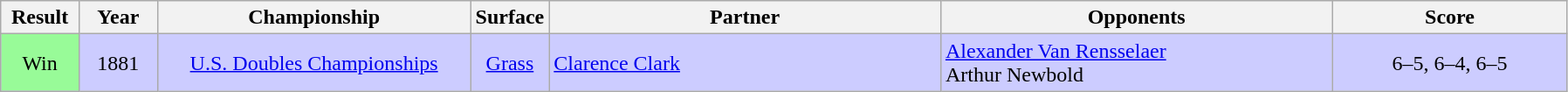<table class="unsortable wikitable" style="text-align:center;">
<tr>
<th style="width:5%">Result</th>
<th style="width:5%">Year</th>
<th style="width:20%">Championship</th>
<th style="width:5%">Surface</th>
<th style="width:25%">Partner</th>
<th style="width:25%">Opponents</th>
<th style="width:15%" class="unsortable">Score</th>
</tr>
<tr style="background:#ccf;">
<td style="background:#98fb98;">Win</td>
<td>1881</td>
<td><a href='#'>U.S. Doubles Championships</a></td>
<td><a href='#'>Grass</a></td>
<td style="text-align:left;"> <a href='#'>Clarence Clark</a></td>
<td style="text-align:left;"> <a href='#'>Alexander Van Rensselaer</a><br> Arthur Newbold</td>
<td>6–5, 6–4, 6–5</td>
</tr>
</table>
